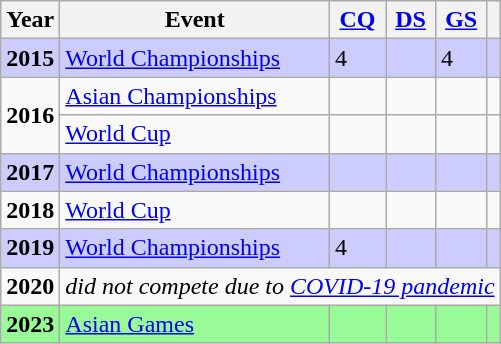<table class="wikitable">
<tr>
<th align="center">Year</th>
<th align="center">Event</th>
<th><a href='#'>CQ</a></th>
<th><a href='#'>DS</a></th>
<th><a href='#'>GS</a></th>
<th></th>
</tr>
<tr style="background:#ccf">
<td><strong>2015</strong></td>
<td align="left"><a href='#'>World Championships</a></td>
<td>4</td>
<td></td>
<td>4</td>
<td></td>
</tr>
<tr>
<td rowspan="2"><strong>2016</strong></td>
<td><a href='#'>Asian Championships</a></td>
<td></td>
<td></td>
<td></td>
<td></td>
</tr>
<tr>
<td align="left"><a href='#'>World Cup</a></td>
<td></td>
<td></td>
<td></td>
<td></td>
</tr>
<tr style="background:#ccf">
<td><strong>2017</strong></td>
<td align="left"><a href='#'>World Championships</a></td>
<td></td>
<td></td>
<td></td>
<td></td>
</tr>
<tr>
<td><strong>2018</strong></td>
<td align="left"><a href='#'>World Cup</a></td>
<td></td>
<td></td>
<td></td>
<td></td>
</tr>
<tr style="background:#ccf">
<td><strong>2019</strong></td>
<td><a href='#'>World Championships</a></td>
<td>4</td>
<td></td>
<td></td>
<td></td>
</tr>
<tr>
<td><strong>2020</strong></td>
<td colspan="5"><em>did not compete due to <a href='#'>COVID-19 pandemic</a></em></td>
</tr>
<tr style="background:#98fb98">
<td><strong>2023</strong></td>
<td align="left"><a href='#'>Asian Games</a></td>
<td></td>
<td></td>
<td></td>
<td></td>
</tr>
</table>
